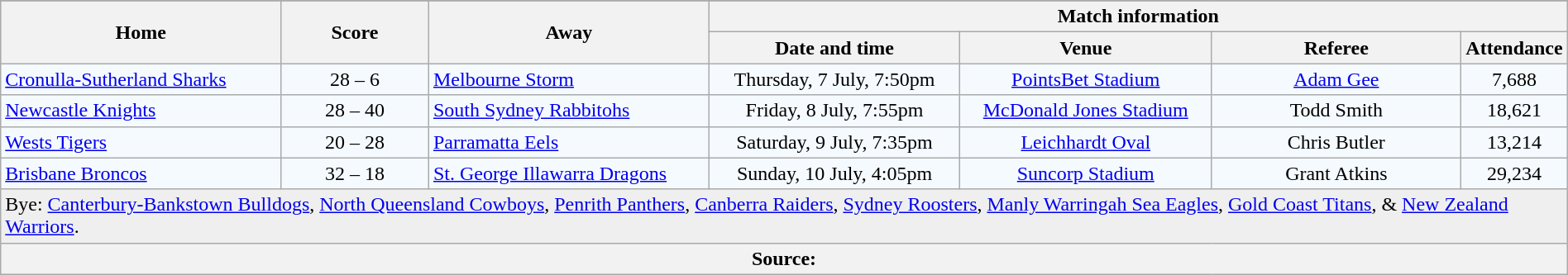<table class="wikitable" style="border-collapse:collapse; text-align:center; width:100%;">
<tr style="background:#c1d8ff;">
</tr>
<tr style="background:#c1d8ff;">
<th rowspan="2" style="width:19%;">Home</th>
<th rowspan="2" style="width:10%;">Score</th>
<th rowspan="2" style="width:19%;">Away</th>
<th colspan="6">Match information</th>
</tr>
<tr style="background:#efefef;">
<th width=17%>Date and time</th>
<th width=17%>Venue</th>
<th width=17%>Referee</th>
<th width=5%>Attendance</th>
</tr>
<tr style="text-align:center; background:#f5faff;">
<td align="left"> <a href='#'>Cronulla-Sutherland Sharks</a></td>
<td>28 – 6</td>
<td align="left"> <a href='#'>Melbourne Storm</a></td>
<td>Thursday, 7 July, 7:50pm</td>
<td><a href='#'>PointsBet Stadium</a></td>
<td><a href='#'>Adam Gee</a></td>
<td>7,688</td>
</tr>
<tr style="text-align:center; background:#f5faff;">
<td align="left"> <a href='#'>Newcastle Knights</a></td>
<td>28 – 40</td>
<td align="left"> <a href='#'>South Sydney Rabbitohs</a></td>
<td>Friday, 8 July, 7:55pm</td>
<td><a href='#'>McDonald Jones Stadium</a></td>
<td>Todd Smith</td>
<td>18,621</td>
</tr>
<tr style="text-align:center; background:#f5faff;">
<td align="left"> <a href='#'>Wests Tigers</a></td>
<td>20 – 28</td>
<td align="left"> <a href='#'>Parramatta Eels</a></td>
<td>Saturday, 9 July, 7:35pm</td>
<td><a href='#'>Leichhardt Oval</a></td>
<td>Chris Butler</td>
<td>13,214</td>
</tr>
<tr style="text-align:center; background:#f5faff;">
<td align="left"> <a href='#'>Brisbane Broncos</a></td>
<td>32 – 18</td>
<td align="left"> <a href='#'>St. George Illawarra Dragons</a></td>
<td>Sunday, 10 July, 4:05pm</td>
<td><a href='#'>Suncorp Stadium</a></td>
<td>Grant Atkins</td>
<td>29,234</td>
</tr>
<tr style="text-align:center; background:#efefef;">
<td colspan="7" align="left">Bye: <a href='#'>Canterbury-Bankstown Bulldogs</a>, <a href='#'>North Queensland Cowboys</a>, <a href='#'>Penrith Panthers</a>, <a href='#'>Canberra Raiders</a>, <a href='#'>Sydney Roosters</a>, <a href='#'>Manly Warringah Sea Eagles</a>, <a href='#'>Gold Coast Titans</a>, & <a href='#'>New Zealand Warriors</a>.</td>
</tr>
<tr>
<th colspan="7">Source:</th>
</tr>
</table>
